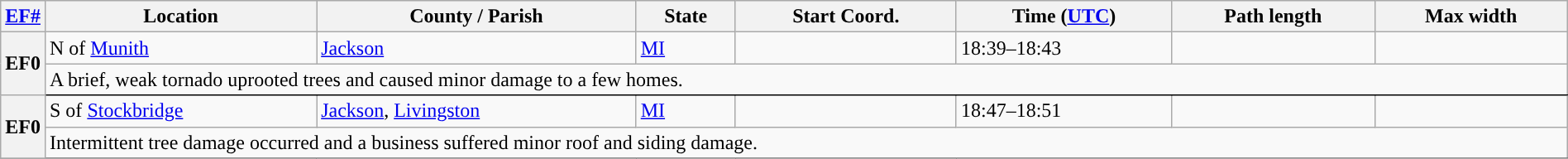<table class="wikitable sortable" style="width:100%;">
<tr>
<th scope="col" width="2%" align="center"><a href='#'>EF#</a></th>
<th scope="col" align="center" class="unsortable">Location</th>
<th scope="col" align="center" class="unsortable">County / Parish</th>
<th scope="col" align="center">State</th>
<th scope="col" align="center">Start Coord.</th>
<th scope="col" align="center">Time (<a href='#'>UTC</a>)</th>
<th scope="col" align="center">Path length</th>
<th scope="col" align="center">Max width</th>
</tr>
<tr>
<th scope="row" rowspan="2" style="background-color:#">EF0</th>
<td>N of <a href='#'>Munith</a></td>
<td><a href='#'>Jackson</a></td>
<td><a href='#'>MI</a></td>
<td></td>
<td>18:39–18:43</td>
<td></td>
<td></td>
</tr>
<tr class="expand-child">
<td colspan="8" style=" border-bottom: 1px solid black;">A brief, weak tornado uprooted trees and caused minor damage to a few homes.</td>
</tr>
<tr>
<th scope="row" rowspan="2" style="background-color:#">EF0</th>
<td>S of <a href='#'>Stockbridge</a></td>
<td><a href='#'>Jackson</a>, <a href='#'>Livingston</a></td>
<td><a href='#'>MI</a></td>
<td></td>
<td>18:47–18:51</td>
<td></td>
<td></td>
</tr>
<tr class="expand-child">
<td colspan="8" style=" border-bottom: 1px solid black;">Intermittent tree damage occurred and a business suffered minor roof and siding damage.</td>
</tr>
<tr>
</tr>
</table>
